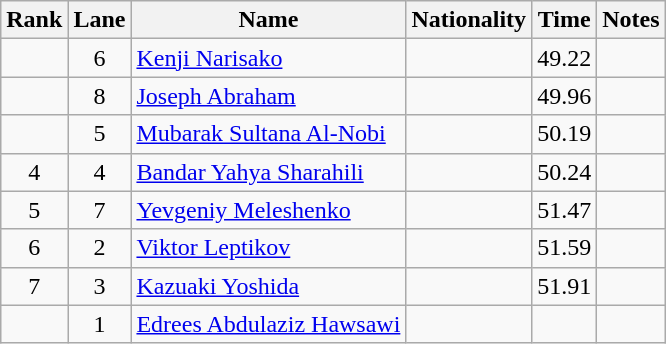<table class="wikitable sortable" style="text-align:center;">
<tr>
<th>Rank</th>
<th>Lane</th>
<th>Name</th>
<th>Nationality</th>
<th>Time</th>
<th>Notes</th>
</tr>
<tr>
<td></td>
<td>6</td>
<td align=left><a href='#'>Kenji Narisako</a></td>
<td align=left></td>
<td>49.22</td>
<td></td>
</tr>
<tr>
<td></td>
<td>8</td>
<td align=left><a href='#'>Joseph Abraham</a></td>
<td align=left></td>
<td>49.96</td>
<td></td>
</tr>
<tr>
<td></td>
<td>5</td>
<td align=left><a href='#'>Mubarak Sultana Al-Nobi</a></td>
<td align=left></td>
<td>50.19</td>
<td></td>
</tr>
<tr>
<td>4</td>
<td>4</td>
<td align=left><a href='#'>Bandar Yahya Sharahili</a></td>
<td align=left></td>
<td>50.24</td>
<td></td>
</tr>
<tr>
<td>5</td>
<td>7</td>
<td align=left><a href='#'>Yevgeniy Meleshenko</a></td>
<td align=left></td>
<td>51.47</td>
<td></td>
</tr>
<tr>
<td>6</td>
<td>2</td>
<td align=left><a href='#'>Viktor Leptikov</a></td>
<td align=left></td>
<td>51.59</td>
<td></td>
</tr>
<tr>
<td>7</td>
<td>3</td>
<td align=left><a href='#'>Kazuaki Yoshida</a></td>
<td align=left></td>
<td>51.91</td>
<td></td>
</tr>
<tr>
<td></td>
<td>1</td>
<td align=left><a href='#'>Edrees Abdulaziz Hawsawi</a></td>
<td align=left></td>
<td></td>
<td></td>
</tr>
</table>
